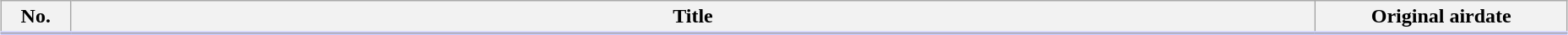<table class="wikitable" style="width:98%; margin:auto; background:#FFF;">
<tr style="border-bottom: 3px solid #CCF">
<th style="width:3em;">No.</th>
<th>Title</th>
<th style="width:12em;">Original airdate</th>
</tr>
<tr>
</tr>
</table>
